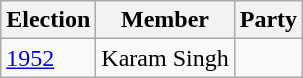<table class="wikitable sortable">
<tr>
<th>Election</th>
<th>Member</th>
<th colspan=2>Party</th>
</tr>
<tr>
<td><a href='#'>1952</a></td>
<td>Karam Singh</td>
<td></td>
</tr>
</table>
